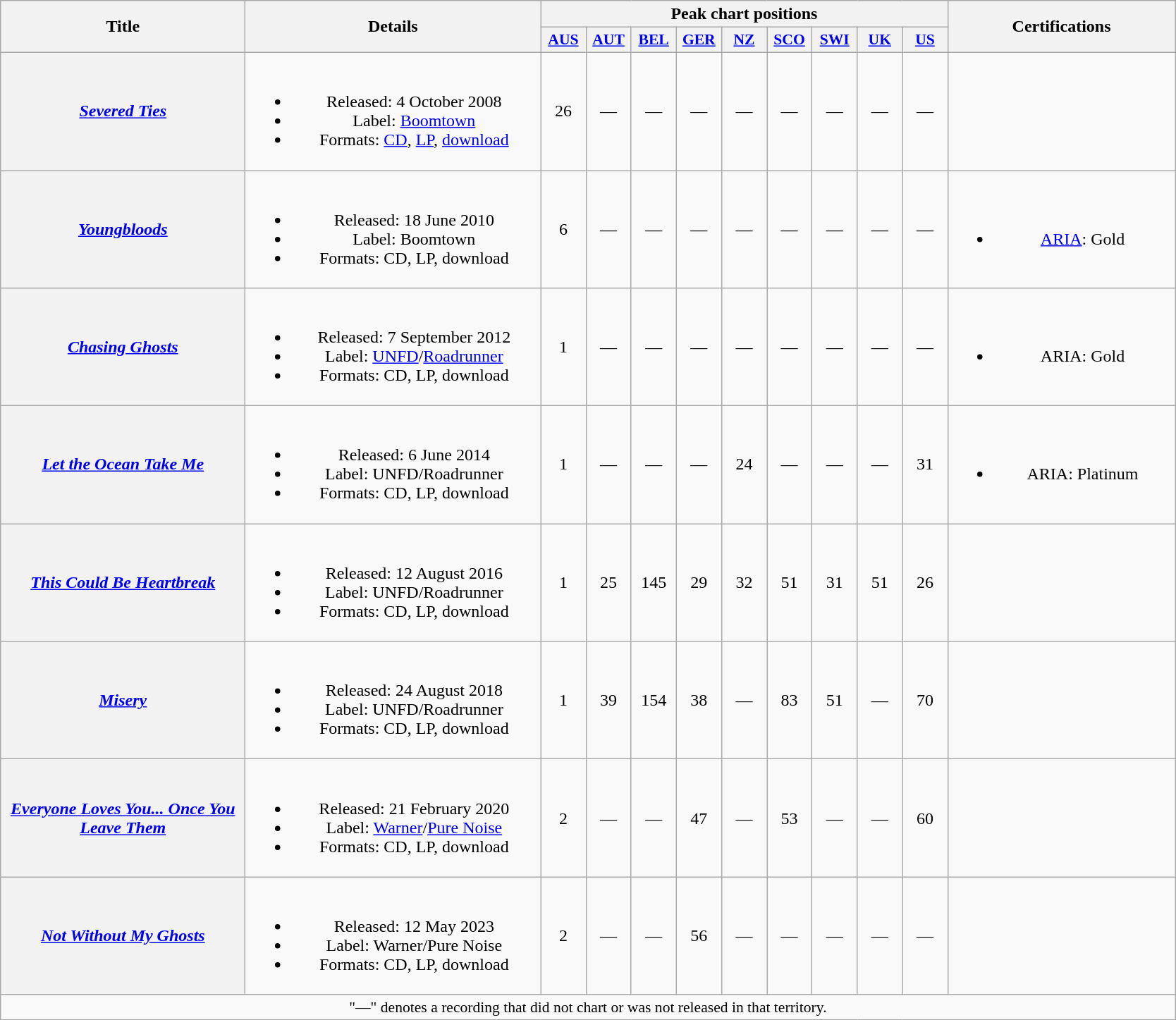<table class="wikitable plainrowheaders" style="text-align:center;">
<tr>
<th scope="col" rowspan="2" style="width:14em;">Title</th>
<th scope="col" rowspan="2" style="width:17em;">Details</th>
<th scope="col" colspan="9">Peak chart positions</th>
<th scope="col" rowspan="2" style="width:13em;">Certifications</th>
</tr>
<tr>
<th scope="col" style="width:2.5em;font-size:90%;"><a href='#'>AUS</a><br></th>
<th scope="col" style="width:2.5em;font-size:90%;"><a href='#'>AUT</a><br></th>
<th scope="col" style="width:2.5em;font-size:90%;"><a href='#'>BEL</a><br></th>
<th scope="col" style="width:2.5em;font-size:90%;"><a href='#'>GER</a><br></th>
<th scope="col" style="width:2.5em;font-size:90%;"><a href='#'>NZ</a><br></th>
<th scope="col" style="width:2.5em;font-size:90%;"><a href='#'>SCO</a><br></th>
<th scope="col" style="width:2.5em;font-size:90%;"><a href='#'>SWI</a><br></th>
<th scope="col" style="width:2.5em;font-size:90%;"><a href='#'>UK</a><br></th>
<th scope="col" style="width:2.5em;font-size:90%;"><a href='#'>US</a><br></th>
</tr>
<tr>
<th scope="row"><em><a href='#'>Severed Ties</a></em></th>
<td><br><ul><li>Released: 4 October 2008</li><li>Label: <a href='#'>Boomtown</a></li><li>Formats: <a href='#'>CD</a>, <a href='#'>LP</a>, <a href='#'>download</a></li></ul></td>
<td>26</td>
<td>—</td>
<td>—</td>
<td>—</td>
<td>—</td>
<td>—</td>
<td>—</td>
<td>—</td>
<td>—</td>
<td></td>
</tr>
<tr>
<th scope="row"><em><a href='#'>Youngbloods</a></em></th>
<td><br><ul><li>Released: 18 June 2010</li><li>Label: Boomtown</li><li>Formats: CD, LP, download</li></ul></td>
<td>6</td>
<td>—</td>
<td>—</td>
<td>—</td>
<td>—</td>
<td>—</td>
<td>—</td>
<td>—</td>
<td>—</td>
<td><br><ul><li><a href='#'>ARIA</a>: Gold</li></ul></td>
</tr>
<tr>
<th scope="row"><em><a href='#'>Chasing Ghosts</a></em></th>
<td><br><ul><li>Released: 7 September 2012</li><li>Label: <a href='#'>UNFD</a>/<a href='#'>Roadrunner</a></li><li>Formats: CD, LP, download</li></ul></td>
<td>1</td>
<td>—</td>
<td>—</td>
<td>—</td>
<td>—</td>
<td>—</td>
<td>—</td>
<td>—</td>
<td>—</td>
<td><br><ul><li>ARIA: Gold</li></ul></td>
</tr>
<tr>
<th scope="row"><em><a href='#'>Let the Ocean Take Me</a></em></th>
<td><br><ul><li>Released: 6 June 2014</li><li>Label: UNFD/Roadrunner</li><li>Formats: CD, LP, download</li></ul></td>
<td>1</td>
<td>—</td>
<td>—</td>
<td>—</td>
<td>24</td>
<td>—</td>
<td>—</td>
<td>—</td>
<td>31</td>
<td><br><ul><li>ARIA: Platinum</li></ul></td>
</tr>
<tr>
<th scope="row"><em><a href='#'>This Could Be Heartbreak</a></em></th>
<td><br><ul><li>Released: 12 August 2016</li><li>Label: UNFD/Roadrunner</li><li>Formats: CD, LP, download</li></ul></td>
<td>1</td>
<td>25</td>
<td>145</td>
<td>29</td>
<td>32</td>
<td>51</td>
<td>31</td>
<td>51</td>
<td>26</td>
<td></td>
</tr>
<tr>
<th scope="row"><em><a href='#'>Misery</a></em></th>
<td><br><ul><li>Released: 24 August 2018</li><li>Label: UNFD/Roadrunner</li><li>Formats: CD, LP, download</li></ul></td>
<td>1</td>
<td>39</td>
<td>154</td>
<td>38</td>
<td>—</td>
<td>83</td>
<td>51</td>
<td>—</td>
<td>70</td>
<td></td>
</tr>
<tr>
<th scope="row"><em><a href='#'>Everyone Loves You... Once You Leave Them</a></em></th>
<td><br><ul><li>Released: 21 February 2020</li><li>Label: <a href='#'>Warner</a>/<a href='#'>Pure Noise</a></li><li>Formats: CD, LP, download</li></ul></td>
<td>2</td>
<td>—</td>
<td>—</td>
<td>47</td>
<td>—</td>
<td>53</td>
<td>—</td>
<td>—</td>
<td>60</td>
<td></td>
</tr>
<tr>
<th scope="row"><em><a href='#'>Not Without My Ghosts</a></em></th>
<td><br><ul><li>Released: 12 May 2023</li><li>Label: Warner/Pure Noise</li><li>Formats: CD, LP, download</li></ul></td>
<td>2</td>
<td>—</td>
<td>—</td>
<td>56</td>
<td>—</td>
<td>—</td>
<td>—</td>
<td>—</td>
<td>—</td>
<td></td>
</tr>
<tr>
<td colspan="12" style="font-size:90%">"—" denotes a recording that did not chart or was not released in that territory.</td>
</tr>
</table>
